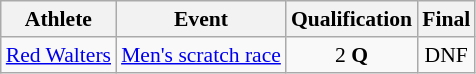<table class="wikitable" style="font-size:90%;">
<tr>
<th>Athlete</th>
<th>Event</th>
<th>Qualification</th>
<th>Final</th>
</tr>
<tr align=center>
<td align=left><a href='#'>Red Walters</a></td>
<td align=left><a href='#'>Men's scratch race</a></td>
<td>2 <strong>Q</strong></td>
<td>DNF</td>
</tr>
</table>
